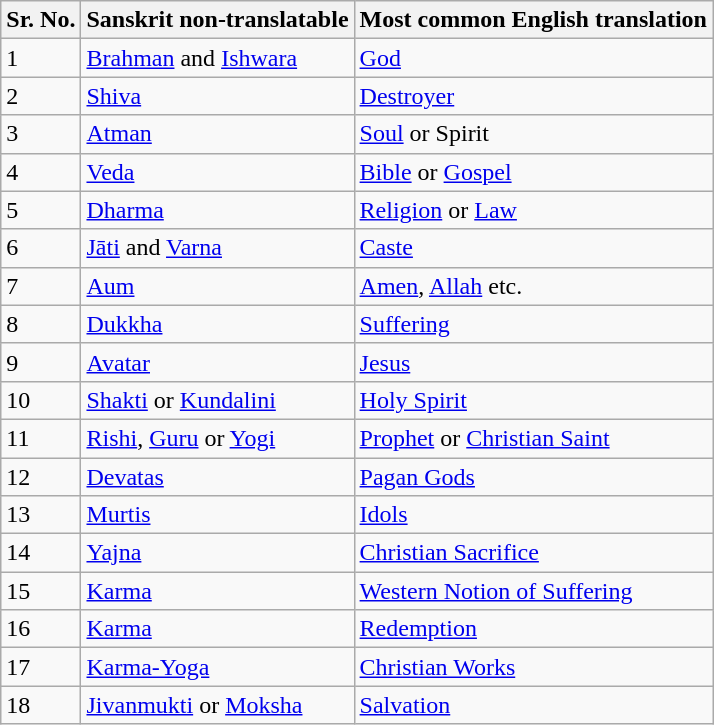<table class="wikitable">
<tr>
<th>Sr. No.</th>
<th>Sanskrit non-translatable</th>
<th>Most common English translation</th>
</tr>
<tr>
<td>1</td>
<td><a href='#'>Brahman</a> and <a href='#'>Ishwara</a></td>
<td><a href='#'>God</a></td>
</tr>
<tr>
<td>2</td>
<td><a href='#'>Shiva</a></td>
<td><a href='#'>Destroyer</a></td>
</tr>
<tr>
<td>3</td>
<td><a href='#'>Atman</a></td>
<td><a href='#'>Soul</a> or Spirit</td>
</tr>
<tr>
<td>4</td>
<td><a href='#'>Veda</a></td>
<td><a href='#'>Bible</a> or <a href='#'>Gospel</a></td>
</tr>
<tr>
<td>5</td>
<td><a href='#'>Dharma</a></td>
<td><a href='#'>Religion</a> or <a href='#'>Law</a></td>
</tr>
<tr>
<td>6</td>
<td><a href='#'>Jāti</a> and <a href='#'>Varna</a></td>
<td><a href='#'>Caste</a></td>
</tr>
<tr>
<td>7</td>
<td><a href='#'>Aum</a></td>
<td><a href='#'>Amen</a>, <a href='#'>Allah</a> etc.</td>
</tr>
<tr>
<td>8</td>
<td><a href='#'>Dukkha</a></td>
<td><a href='#'>Suffering</a></td>
</tr>
<tr>
<td>9</td>
<td><a href='#'>Avatar</a></td>
<td><a href='#'>Jesus</a></td>
</tr>
<tr>
<td>10</td>
<td><a href='#'>Shakti</a> or <a href='#'>Kundalini</a></td>
<td><a href='#'>Holy Spirit</a></td>
</tr>
<tr>
<td>11</td>
<td><a href='#'>Rishi</a>, <a href='#'>Guru</a> or <a href='#'>Yogi</a></td>
<td><a href='#'>Prophet</a> or <a href='#'>Christian Saint</a></td>
</tr>
<tr>
<td>12</td>
<td><a href='#'>Devatas</a></td>
<td><a href='#'>Pagan Gods</a></td>
</tr>
<tr>
<td>13</td>
<td><a href='#'>Murtis</a></td>
<td><a href='#'>Idols</a></td>
</tr>
<tr>
<td>14</td>
<td><a href='#'>Yajna</a></td>
<td><a href='#'>Christian Sacrifice</a></td>
</tr>
<tr>
<td>15</td>
<td><a href='#'>Karma</a></td>
<td><a href='#'>Western Notion of Suffering</a></td>
</tr>
<tr>
<td>16</td>
<td><a href='#'>Karma</a></td>
<td><a href='#'>Redemption</a></td>
</tr>
<tr>
<td>17</td>
<td><a href='#'>Karma-Yoga</a></td>
<td><a href='#'>Christian Works</a></td>
</tr>
<tr>
<td>18</td>
<td><a href='#'>Jivanmukti</a> or <a href='#'>Moksha</a></td>
<td><a href='#'>Salvation</a></td>
</tr>
</table>
